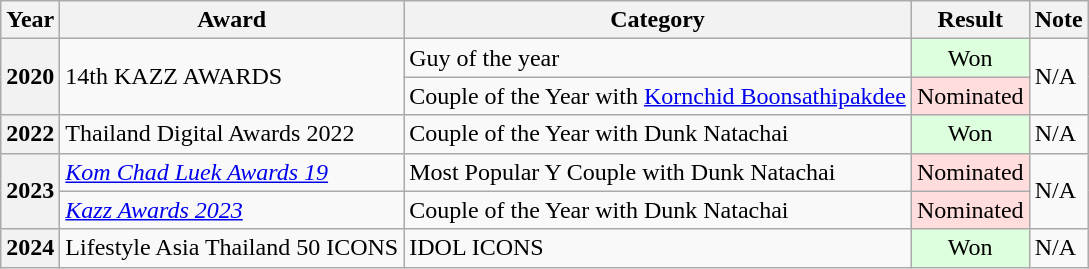<table class="wikitable plainrowheaders sortable">
<tr>
<th scope="col">Year</th>
<th scope="col">Award</th>
<th scope="col">Category</th>
<th scope="col">Result</th>
<th>Note</th>
</tr>
<tr>
<th rowspan="2">2020</th>
<td rowspan="2">14th KAZZ AWARDS </td>
<td>Guy of the year</td>
<td style="text-align: center; background: #ddffdd">Won</td>
<td rowspan="2">N/A</td>
</tr>
<tr>
<td>Couple of the Year with <a href='#'>Kornchid Boonsathipakdee</a></td>
<td style="text-align: center; background: #ffdddd">Nominated</td>
</tr>
<tr>
<th>2022</th>
<td>Thailand Digital Awards 2022 </td>
<td>Couple of the Year with Dunk Natachai</td>
<td style="text-align: center; background: #ddffdd">Won</td>
<td>N/A</td>
</tr>
<tr>
<th rowspan="2">2023</th>
<td><em><a href='#'>Kom Chad Luek Awards 19</a></em></td>
<td>Most Popular Y Couple with Dunk Natachai</td>
<td style="text-align: center; background: #ffdddd">Nominated</td>
<td rowspan="2">N/A</td>
</tr>
<tr>
<td><em><a href='#'>Kazz Awards 2023</a></em></td>
<td>Couple of the Year with Dunk Natachai</td>
<td style="text-align: center; background: #ffdddd">Nominated</td>
</tr>
<tr>
<th>2024</th>
<td>Lifestyle Asia Thailand 50 ICONS </td>
<td>IDOL ICONS</td>
<td style="text-align: center; background: #ddffdd">Won</td>
<td>N/A</td>
</tr>
</table>
